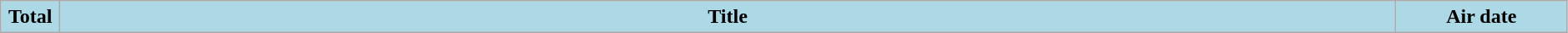<table class="wikitable plainrowheaders" style="width:99%; background:#fff;">
<tr>
<th style="background:#add8e6; width:40px;">Total</th>
<th style="background: #add8e6;">Title</th>
<th style="background:#add8e6; width:130px;">Air date<br>









































































































































































































































































































































































































</th>
</tr>
</table>
